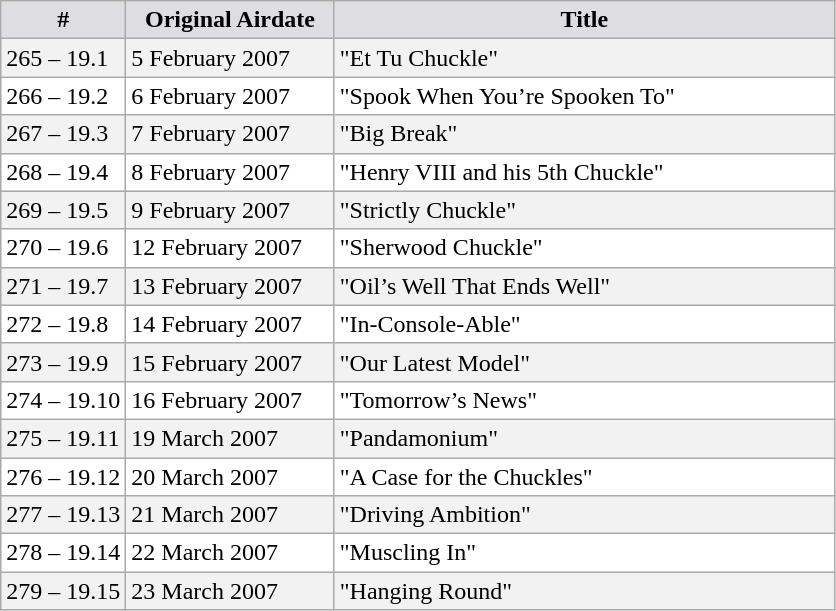<table class="wikitable">
<tr>
<th style="background:#dedde2; width:15%;">#</th>
<th style="background:#dedde2; width:25%;">Original Airdate</th>
<th style="background:#dedde2;">Title</th>
</tr>
<tr style="background:#f2f2f2;"|>
<td>265 – 19.1</td>
<td>5 February 2007</td>
<td>"Et Tu Chuckle"</td>
</tr>
<tr style="background:#fff;"|>
<td>266 – 19.2</td>
<td>6 February 2007</td>
<td>"Spook When You’re Spooken To"</td>
</tr>
<tr style="background:#f2f2f2;"|>
<td>267 – 19.3</td>
<td>7 February 2007</td>
<td>"Big Break"</td>
</tr>
<tr style="background:#fff;"|>
<td>268 – 19.4</td>
<td>8 February 2007</td>
<td>"Henry VIII and his 5th Chuckle"</td>
</tr>
<tr style="background:#f2f2f2;"|>
<td>269 – 19.5</td>
<td>9 February 2007</td>
<td>"Strictly Chuckle"</td>
</tr>
<tr style="background:#fff;"|>
<td>270 – 19.6</td>
<td>12 February 2007</td>
<td>"Sherwood Chuckle"</td>
</tr>
<tr style="background:#f2f2f2;"|>
<td>271 – 19.7</td>
<td>13 February 2007</td>
<td>"Oil’s Well That Ends Well"</td>
</tr>
<tr style="background:#fff;"|>
<td>272 – 19.8</td>
<td>14 February 2007</td>
<td>"In-Console-Able"</td>
</tr>
<tr style="background:#f2f2f2;"|>
<td>273 – 19.9</td>
<td>15 February 2007</td>
<td>"Our Latest Model"</td>
</tr>
<tr style="background:#fff;"|>
<td>274 – 19.10</td>
<td>16 February 2007</td>
<td>"Tomorrow’s News"</td>
</tr>
<tr style="background:#f2f2f2;"|>
<td>275 – 19.11</td>
<td>19 March 2007</td>
<td>"Pandamonium"</td>
</tr>
<tr style="background:#fff;"|>
<td>276 – 19.12</td>
<td>20 March 2007</td>
<td>"A Case for the Chuckles"</td>
</tr>
<tr style="background:#f2f2f2;"|>
<td>277 – 19.13</td>
<td>21 March 2007</td>
<td>"Driving Ambition"</td>
</tr>
<tr style="background:#fff;"|>
<td>278 – 19.14</td>
<td>22 March 2007</td>
<td>"Muscling In"</td>
</tr>
<tr style="background:#f2f2f2;"|>
<td>279 – 19.15</td>
<td>23 March 2007</td>
<td>"Hanging Round"</td>
</tr>
</table>
